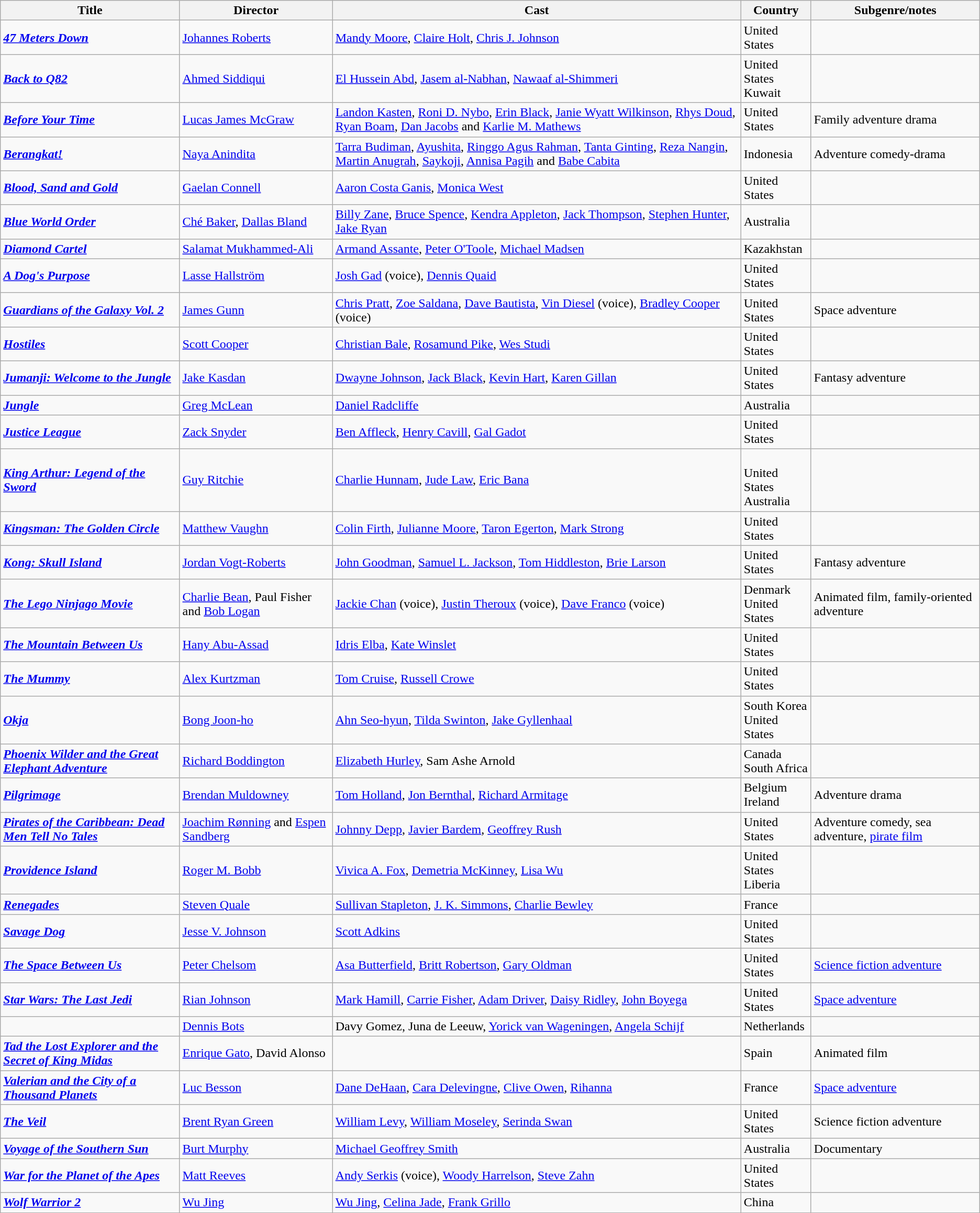<table class="wikitable">
<tr>
<th>Title</th>
<th>Director</th>
<th>Cast</th>
<th>Country</th>
<th>Subgenre/notes</th>
</tr>
<tr>
<td><strong><em><a href='#'>47 Meters Down</a></em></strong></td>
<td><a href='#'>Johannes Roberts</a></td>
<td><a href='#'>Mandy Moore</a>, <a href='#'>Claire Holt</a>, <a href='#'>Chris J. Johnson</a></td>
<td>United States</td>
<td></td>
</tr>
<tr>
<td><strong><em><a href='#'>Back to Q82</a></em></strong></td>
<td><a href='#'>Ahmed Siddiqui</a></td>
<td><a href='#'>El Hussein Abd</a>, <a href='#'>Jasem al-Nabhan</a>, <a href='#'>Nawaaf al-Shimmeri</a></td>
<td>United States<br>Kuwait</td>
<td></td>
</tr>
<tr>
<td><strong><em><a href='#'>Before Your Time</a></em></strong></td>
<td><a href='#'>Lucas James McGraw</a></td>
<td><a href='#'>Landon Kasten</a>, <a href='#'>Roni D. Nybo</a>, <a href='#'>Erin Black</a>, <a href='#'>Janie Wyatt Wilkinson</a>, <a href='#'>Rhys Doud</a>, <a href='#'>Ryan Boam</a>, <a href='#'>Dan Jacobs</a> and <a href='#'>Karlie M. Mathews</a></td>
<td>United States</td>
<td>Family adventure drama</td>
</tr>
<tr>
<td><strong><em><a href='#'>Berangkat!</a></em></strong></td>
<td><a href='#'>Naya Anindita</a></td>
<td><a href='#'>Tarra Budiman</a>, <a href='#'>Ayushita</a>, <a href='#'>Ringgo Agus Rahman</a>, <a href='#'>Tanta Ginting</a>, <a href='#'>Reza Nangin</a>, <a href='#'>Martin Anugrah</a>, <a href='#'>Saykoji</a>, <a href='#'>Annisa Pagih</a> and <a href='#'>Babe Cabita</a></td>
<td>Indonesia</td>
<td>Adventure comedy-drama</td>
</tr>
<tr>
<td><strong><em><a href='#'>Blood, Sand and Gold</a></em></strong></td>
<td><a href='#'>Gaelan Connell</a></td>
<td><a href='#'>Aaron Costa Ganis</a>, <a href='#'>Monica West</a></td>
<td>United States</td>
<td></td>
</tr>
<tr>
<td><strong><em><a href='#'>Blue World Order</a></em></strong></td>
<td><a href='#'>Ché Baker</a>, <a href='#'>Dallas Bland</a></td>
<td><a href='#'>Billy Zane</a>, <a href='#'>Bruce Spence</a>, <a href='#'>Kendra Appleton</a>, <a href='#'>Jack Thompson</a>, <a href='#'>Stephen Hunter</a>, <a href='#'>Jake Ryan</a></td>
<td>Australia</td>
<td></td>
</tr>
<tr>
<td><strong><em><a href='#'>Diamond Cartel</a></em></strong></td>
<td><a href='#'>Salamat Mukhammed-Ali</a></td>
<td><a href='#'>Armand Assante</a>, <a href='#'>Peter O'Toole</a>, <a href='#'>Michael Madsen</a></td>
<td>Kazakhstan</td>
<td></td>
</tr>
<tr>
<td><strong><em><a href='#'>A Dog's Purpose</a></em></strong></td>
<td><a href='#'>Lasse Hallström</a></td>
<td><a href='#'>Josh Gad</a> (voice), <a href='#'>Dennis Quaid</a></td>
<td>United States</td>
<td></td>
</tr>
<tr>
<td><strong><em><a href='#'>Guardians of the Galaxy Vol. 2</a></em></strong></td>
<td><a href='#'>James Gunn</a></td>
<td><a href='#'>Chris Pratt</a>, <a href='#'>Zoe Saldana</a>, <a href='#'>Dave Bautista</a>, <a href='#'>Vin Diesel</a> (voice), <a href='#'>Bradley Cooper</a> (voice)</td>
<td>United States</td>
<td>Space adventure</td>
</tr>
<tr>
<td><strong><em><a href='#'>Hostiles</a></em></strong></td>
<td><a href='#'>Scott Cooper</a></td>
<td><a href='#'>Christian Bale</a>, <a href='#'>Rosamund Pike</a>, <a href='#'>Wes Studi</a></td>
<td>United States</td>
<td></td>
</tr>
<tr>
<td><strong><em><a href='#'>Jumanji: Welcome to the Jungle</a></em></strong></td>
<td><a href='#'>Jake Kasdan</a></td>
<td><a href='#'>Dwayne Johnson</a>, <a href='#'>Jack Black</a>, <a href='#'>Kevin Hart</a>, <a href='#'>Karen Gillan</a></td>
<td>United States</td>
<td>Fantasy adventure</td>
</tr>
<tr>
<td><strong><em><a href='#'>Jungle</a></em></strong></td>
<td><a href='#'>Greg McLean</a></td>
<td><a href='#'>Daniel Radcliffe</a></td>
<td>Australia</td>
<td></td>
</tr>
<tr>
<td><strong><em><a href='#'>Justice League</a></em></strong></td>
<td><a href='#'>Zack Snyder</a></td>
<td><a href='#'>Ben Affleck</a>, <a href='#'>Henry Cavill</a>, <a href='#'>Gal Gadot</a></td>
<td>United States</td>
<td></td>
</tr>
<tr>
<td><strong><em><a href='#'>King Arthur: Legend of the Sword</a></em></strong></td>
<td><a href='#'>Guy Ritchie</a></td>
<td><a href='#'>Charlie Hunnam</a>, <a href='#'>Jude Law</a>, <a href='#'>Eric Bana</a></td>
<td><br>United States<br>Australia</td>
<td></td>
</tr>
<tr>
<td><strong><em><a href='#'>Kingsman: The Golden Circle</a></em></strong></td>
<td><a href='#'>Matthew Vaughn</a></td>
<td><a href='#'>Colin Firth</a>, <a href='#'>Julianne Moore</a>, <a href='#'>Taron Egerton</a>, <a href='#'>Mark Strong</a></td>
<td>United States</td>
<td></td>
</tr>
<tr>
<td><strong><em><a href='#'>Kong: Skull Island</a></em></strong></td>
<td><a href='#'>Jordan Vogt-Roberts</a></td>
<td><a href='#'>John Goodman</a>, <a href='#'>Samuel L. Jackson</a>, <a href='#'>Tom Hiddleston</a>, <a href='#'>Brie Larson</a></td>
<td>United States</td>
<td>Fantasy adventure</td>
</tr>
<tr>
<td><strong><em><a href='#'>The Lego Ninjago Movie</a></em></strong></td>
<td><a href='#'>Charlie Bean</a>, Paul Fisher and <a href='#'>Bob Logan</a></td>
<td><a href='#'>Jackie Chan</a> (voice), <a href='#'>Justin Theroux</a> (voice), <a href='#'>Dave Franco</a> (voice)</td>
<td>Denmark<br>United States</td>
<td>Animated film, family-oriented adventure</td>
</tr>
<tr>
<td><strong><em><a href='#'>The Mountain Between Us</a></em></strong></td>
<td><a href='#'>Hany Abu-Assad</a></td>
<td><a href='#'>Idris Elba</a>, <a href='#'>Kate Winslet</a></td>
<td>United States</td>
<td></td>
</tr>
<tr>
<td><strong><em><a href='#'>The Mummy</a></em></strong></td>
<td><a href='#'>Alex Kurtzman</a></td>
<td><a href='#'>Tom Cruise</a>, <a href='#'>Russell Crowe</a></td>
<td>United States</td>
<td></td>
</tr>
<tr>
<td><strong><em><a href='#'>Okja</a></em></strong></td>
<td><a href='#'>Bong Joon-ho</a></td>
<td><a href='#'>Ahn Seo-hyun</a>, <a href='#'>Tilda Swinton</a>, <a href='#'>Jake Gyllenhaal</a></td>
<td>South Korea<br>United States</td>
<td></td>
</tr>
<tr>
<td><strong><em><a href='#'>Phoenix Wilder and the Great Elephant Adventure</a></em></strong></td>
<td><a href='#'>Richard Boddington</a></td>
<td><a href='#'>Elizabeth Hurley</a>, Sam Ashe Arnold</td>
<td>Canada<br>South Africa</td>
<td></td>
</tr>
<tr>
<td><strong><em><a href='#'>Pilgrimage</a></em></strong></td>
<td><a href='#'>Brendan Muldowney</a></td>
<td><a href='#'>Tom Holland</a>, <a href='#'>Jon Bernthal</a>, <a href='#'>Richard Armitage</a></td>
<td>Belgium<br>Ireland</td>
<td>Adventure drama</td>
</tr>
<tr>
<td><strong><em><a href='#'>Pirates of the Caribbean: Dead Men Tell No Tales</a></em></strong></td>
<td><a href='#'>Joachim Rønning</a> and <a href='#'>Espen Sandberg</a></td>
<td><a href='#'>Johnny Depp</a>, <a href='#'>Javier Bardem</a>, <a href='#'>Geoffrey Rush</a></td>
<td>United States</td>
<td>Adventure comedy, sea adventure, <a href='#'>pirate film</a></td>
</tr>
<tr>
<td><strong><em><a href='#'>Providence Island</a></em></strong></td>
<td><a href='#'>Roger M. Bobb</a></td>
<td><a href='#'>Vivica A. Fox</a>, <a href='#'>Demetria McKinney</a>, <a href='#'>Lisa Wu</a></td>
<td>United States<br>Liberia</td>
<td></td>
</tr>
<tr>
<td><strong><em><a href='#'>Renegades</a></em></strong></td>
<td><a href='#'>Steven Quale</a></td>
<td><a href='#'>Sullivan Stapleton</a>, <a href='#'>J. K. Simmons</a>, <a href='#'>Charlie Bewley</a></td>
<td>France</td>
<td></td>
</tr>
<tr>
<td><strong><em><a href='#'>Savage Dog</a></em></strong></td>
<td><a href='#'>Jesse V. Johnson</a></td>
<td><a href='#'>Scott Adkins</a></td>
<td>United States</td>
<td></td>
</tr>
<tr>
<td><strong><em><a href='#'>The Space Between Us</a></em></strong></td>
<td><a href='#'>Peter Chelsom</a></td>
<td><a href='#'>Asa Butterfield</a>, <a href='#'>Britt Robertson</a>, <a href='#'>Gary Oldman</a></td>
<td>United States</td>
<td><a href='#'>Science fiction adventure</a></td>
</tr>
<tr>
<td><strong><em><a href='#'>Star Wars: The Last Jedi</a></em></strong></td>
<td><a href='#'>Rian Johnson</a></td>
<td><a href='#'>Mark Hamill</a>, <a href='#'>Carrie Fisher</a>, <a href='#'>Adam Driver</a>, <a href='#'>Daisy Ridley</a>, <a href='#'>John Boyega</a></td>
<td>United States</td>
<td><a href='#'>Space adventure</a></td>
</tr>
<tr>
<td><strong><em></em></strong></td>
<td><a href='#'>Dennis Bots</a></td>
<td>Davy Gomez, Juna de Leeuw, <a href='#'>Yorick van Wageningen</a>, <a href='#'>Angela Schijf</a></td>
<td>Netherlands</td>
<td></td>
</tr>
<tr>
<td><strong><em><a href='#'>Tad the Lost Explorer and the Secret of King Midas</a></em></strong></td>
<td><a href='#'>Enrique Gato</a>, David Alonso</td>
<td></td>
<td>Spain</td>
<td>Animated film</td>
</tr>
<tr>
<td><strong><em><a href='#'>Valerian and the City of a Thousand Planets</a></em></strong></td>
<td><a href='#'>Luc Besson</a></td>
<td><a href='#'>Dane DeHaan</a>, <a href='#'>Cara Delevingne</a>, <a href='#'>Clive Owen</a>, <a href='#'>Rihanna</a></td>
<td>France</td>
<td><a href='#'>Space adventure</a></td>
</tr>
<tr>
<td><strong><em><a href='#'>The Veil</a></em></strong></td>
<td><a href='#'>Brent Ryan Green</a></td>
<td><a href='#'>William Levy</a>, <a href='#'>William Moseley</a>, <a href='#'>Serinda Swan</a></td>
<td>United States</td>
<td>Science fiction adventure</td>
</tr>
<tr>
<td><strong><em><a href='#'>Voyage of the Southern Sun</a></em></strong></td>
<td><a href='#'>Burt Murphy</a></td>
<td><a href='#'>Michael Geoffrey Smith</a></td>
<td>Australia</td>
<td>Documentary</td>
</tr>
<tr>
<td><strong><em><a href='#'>War for the Planet of the Apes</a></em></strong></td>
<td><a href='#'>Matt Reeves</a></td>
<td><a href='#'>Andy Serkis</a> (voice), <a href='#'>Woody Harrelson</a>, <a href='#'>Steve Zahn</a></td>
<td>United States</td>
<td></td>
</tr>
<tr>
<td><strong><em><a href='#'>Wolf Warrior 2</a></em></strong></td>
<td><a href='#'>Wu Jing</a></td>
<td><a href='#'>Wu Jing</a>, <a href='#'>Celina Jade</a>, <a href='#'>Frank Grillo</a></td>
<td>China</td>
<td></td>
</tr>
</table>
